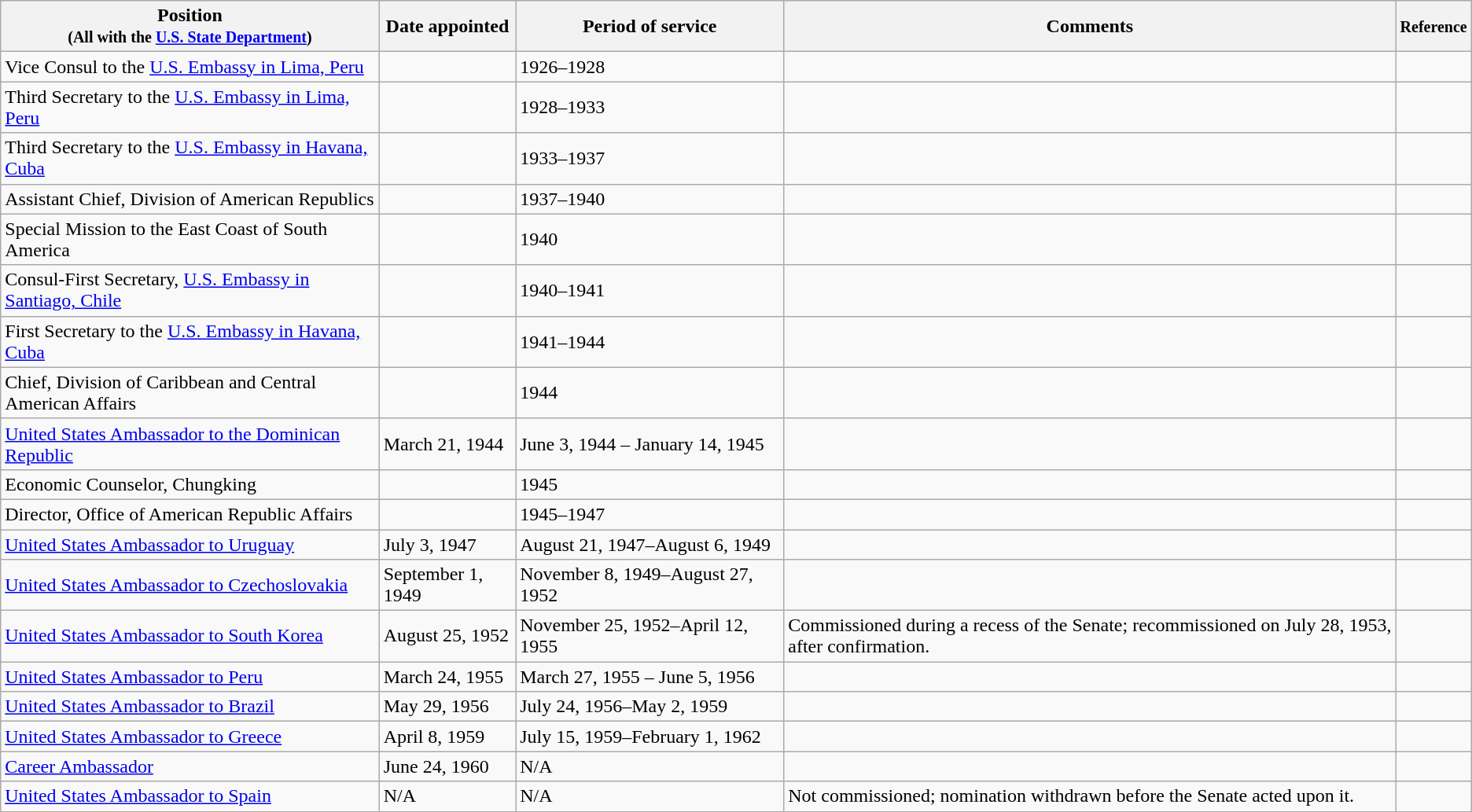<table class="wikitable">
<tr>
<th>Position<br><small>(All with the <a href='#'>U.S. State Department</a>)</small></th>
<th>Date appointed</th>
<th width="220">Period of service</th>
<th>Comments</th>
<th><small>Reference</small></th>
</tr>
<tr>
<td>Vice Consul to the <a href='#'>U.S. Embassy in Lima, Peru</a></td>
<td></td>
<td>1926–1928</td>
<td></td>
<td></td>
</tr>
<tr>
<td>Third Secretary to the <a href='#'>U.S. Embassy in Lima, Peru</a></td>
<td></td>
<td>1928–1933</td>
<td></td>
<td></td>
</tr>
<tr>
<td>Third Secretary to the <a href='#'>U.S. Embassy in Havana, Cuba</a></td>
<td></td>
<td>1933–1937</td>
<td></td>
<td></td>
</tr>
<tr>
<td>Assistant Chief, Division of American Republics</td>
<td></td>
<td>1937–1940</td>
<td></td>
<td></td>
</tr>
<tr>
<td>Special Mission to the East Coast of South America</td>
<td></td>
<td>1940</td>
<td></td>
<td></td>
</tr>
<tr>
<td>Consul-First Secretary, <a href='#'>U.S. Embassy in Santiago, Chile</a></td>
<td></td>
<td>1940–1941</td>
<td></td>
<td></td>
</tr>
<tr>
<td>First Secretary to the <a href='#'>U.S. Embassy in Havana, Cuba</a></td>
<td></td>
<td>1941–1944</td>
<td></td>
<td></td>
</tr>
<tr>
<td>Chief, Division of Caribbean and Central American Affairs</td>
<td></td>
<td>1944</td>
<td></td>
<td></td>
</tr>
<tr>
<td><a href='#'>United States Ambassador to the Dominican Republic</a></td>
<td>March 21, 1944</td>
<td>June 3, 1944 – January 14, 1945</td>
<td></td>
<td></td>
</tr>
<tr>
<td>Economic Counselor, Chungking</td>
<td></td>
<td>1945</td>
<td></td>
<td></td>
</tr>
<tr>
<td>Director, Office of American Republic Affairs</td>
<td></td>
<td>1945–1947</td>
<td></td>
<td></td>
</tr>
<tr>
<td><a href='#'>United States Ambassador to Uruguay</a></td>
<td>July 3, 1947</td>
<td>August 21, 1947–August 6, 1949</td>
<td></td>
<td></td>
</tr>
<tr>
<td><a href='#'>United States Ambassador to Czechoslovakia</a></td>
<td>September 1, 1949</td>
<td>November 8, 1949–August 27, 1952</td>
<td></td>
<td></td>
</tr>
<tr>
<td><a href='#'>United States Ambassador to South Korea</a></td>
<td>August 25, 1952</td>
<td>November 25, 1952–April 12, 1955</td>
<td>Commissioned during a recess of the Senate; recommissioned on July 28, 1953, after confirmation.</td>
<td></td>
</tr>
<tr>
<td><a href='#'>United States Ambassador to Peru</a></td>
<td>March 24, 1955</td>
<td>March 27, 1955 – June 5, 1956</td>
<td></td>
<td></td>
</tr>
<tr>
<td><a href='#'>United States Ambassador to Brazil</a></td>
<td>May 29, 1956</td>
<td>July 24, 1956–May 2, 1959</td>
<td></td>
<td></td>
</tr>
<tr>
<td><a href='#'>United States Ambassador to Greece</a></td>
<td>April 8, 1959</td>
<td>July 15, 1959–February 1, 1962</td>
<td></td>
<td></td>
</tr>
<tr>
<td><a href='#'>Career Ambassador</a></td>
<td>June 24, 1960</td>
<td>N/A</td>
<td></td>
<td></td>
</tr>
<tr>
<td><a href='#'>United States Ambassador to Spain</a></td>
<td>N/A</td>
<td>N/A</td>
<td>Not commissioned; nomination withdrawn before the Senate acted upon it.</td>
<td></td>
</tr>
</table>
